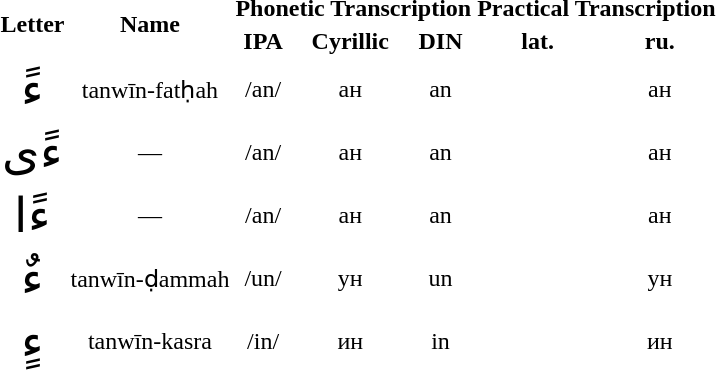<table class="standard" style="text-align: center;">
<tr class="bright">
<th rowspan=2>Letter</th>
<th rowspan=2>Name</th>
<th colspan=3>Phonetic Transcription</th>
<th colspan=2>Practical Transcription</th>
</tr>
<tr>
<th International Phonetic Alphabet>IPA</th>
<th>Cyrillic</th>
<th>DIN</th>
<th>lat.</th>
<th>ru.</th>
</tr>
<tr>
<td style="font-size:200%;">ءً</td>
<td>tanwīn-fatḥah</td>
<td>/an/</td>
<td>ан</td>
<td>an</td>
<td></td>
<td>ан</td>
</tr>
<tr>
<td style="font-size:200%;">ءًى</td>
<td>—</td>
<td>/an/</td>
<td>ан</td>
<td>an</td>
<td></td>
<td>ан</td>
</tr>
<tr>
<td style="font-size:200%;">ءًا</td>
<td>—</td>
<td>/an/</td>
<td>ан</td>
<td>an</td>
<td></td>
<td>ан</td>
</tr>
<tr>
<td style="font-size:200%;">ءٌ</td>
<td>tanwīn-ḍammah</td>
<td>/un/</td>
<td>ун</td>
<td>un</td>
<td></td>
<td>ун</td>
</tr>
<tr>
<td style="font-size:200%;">ءٍ</td>
<td>tanwīn-kasra</td>
<td>/in/</td>
<td>ин</td>
<td>in</td>
<td></td>
<td>ин</td>
</tr>
</table>
